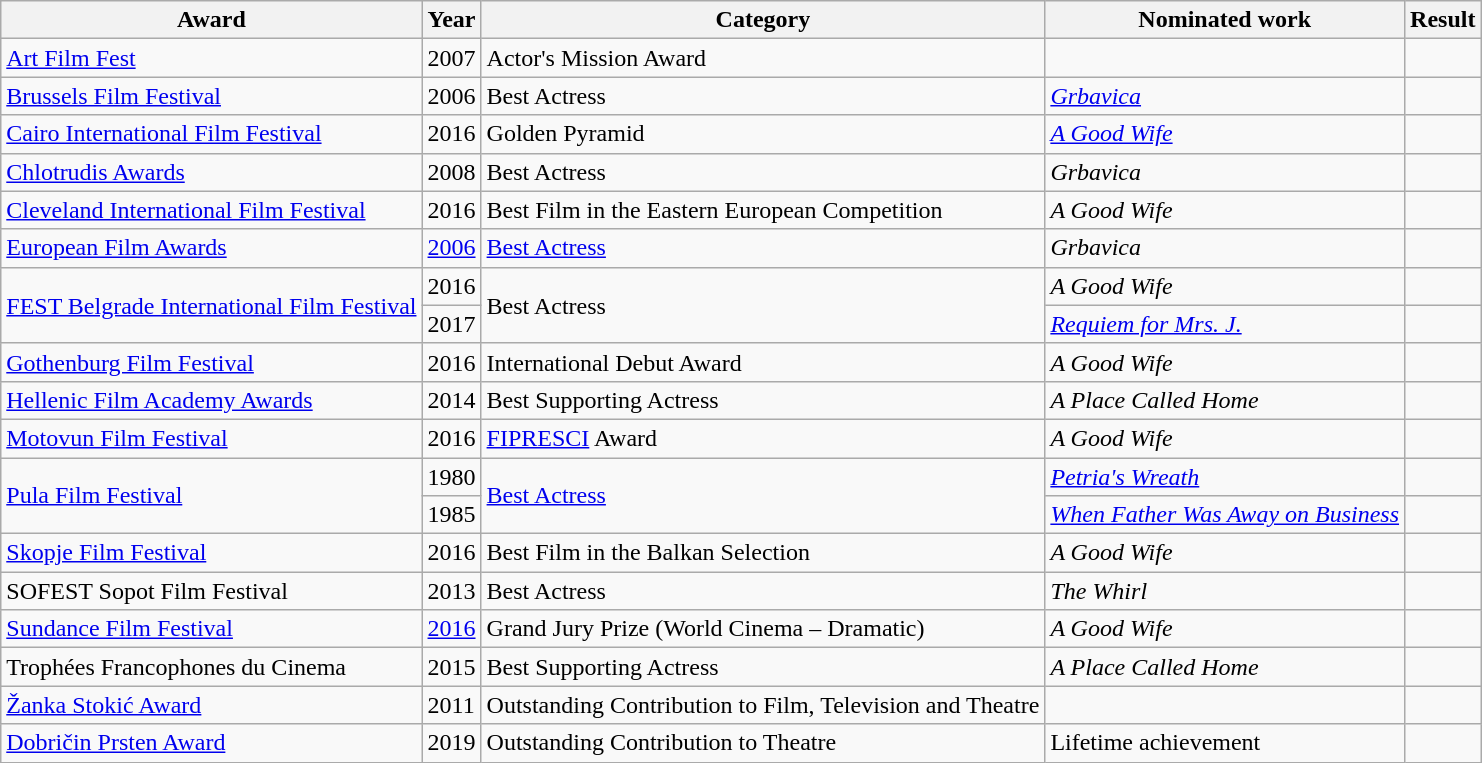<table class="wikitable sortable">
<tr>
<th>Award</th>
<th>Year</th>
<th>Category</th>
<th>Nominated work</th>
<th>Result</th>
</tr>
<tr>
<td><a href='#'>Art Film Fest</a></td>
<td>2007</td>
<td>Actor's Mission Award</td>
<td></td>
<td></td>
</tr>
<tr>
<td><a href='#'>Brussels Film Festival</a></td>
<td>2006</td>
<td>Best Actress</td>
<td><em><a href='#'>Grbavica</a></em></td>
<td></td>
</tr>
<tr>
<td><a href='#'>Cairo International Film Festival</a></td>
<td>2016</td>
<td>Golden Pyramid</td>
<td><em><a href='#'>A Good Wife</a></em></td>
<td></td>
</tr>
<tr>
<td><a href='#'>Chlotrudis Awards</a></td>
<td>2008</td>
<td>Best Actress</td>
<td><em>Grbavica</em></td>
<td></td>
</tr>
<tr>
<td><a href='#'>Cleveland International Film Festival</a></td>
<td>2016</td>
<td>Best Film in the Eastern European Competition</td>
<td><em>A Good Wife</em></td>
<td></td>
</tr>
<tr>
<td><a href='#'>European Film Awards</a></td>
<td><a href='#'>2006</a></td>
<td><a href='#'>Best Actress</a></td>
<td><em>Grbavica</em></td>
<td></td>
</tr>
<tr>
<td rowspan="2"><a href='#'>FEST Belgrade International Film Festival</a></td>
<td>2016</td>
<td rowspan="2">Best Actress</td>
<td><em>A Good Wife</em></td>
<td></td>
</tr>
<tr>
<td>2017</td>
<td><em><a href='#'>Requiem for Mrs. J.</a></em></td>
<td></td>
</tr>
<tr>
<td><a href='#'>Gothenburg Film Festival</a></td>
<td>2016</td>
<td>International Debut Award</td>
<td><em>A Good Wife</em></td>
<td></td>
</tr>
<tr>
<td><a href='#'>Hellenic Film Academy Awards</a></td>
<td>2014</td>
<td>Best Supporting Actress</td>
<td><em>A Place Called Home</em></td>
<td></td>
</tr>
<tr>
<td><a href='#'>Motovun Film Festival</a></td>
<td>2016</td>
<td><a href='#'>FIPRESCI</a> Award</td>
<td><em>A Good Wife</em></td>
<td></td>
</tr>
<tr>
<td rowspan="2"><a href='#'>Pula Film Festival</a></td>
<td>1980</td>
<td rowspan="2"><a href='#'>Best Actress</a></td>
<td><em><a href='#'>Petria's Wreath</a></em></td>
<td></td>
</tr>
<tr>
<td>1985</td>
<td><em><a href='#'>When Father Was Away on Business</a></em></td>
<td></td>
</tr>
<tr>
<td><a href='#'>Skopje Film Festival</a></td>
<td>2016</td>
<td>Best Film in the Balkan Selection</td>
<td><em>A Good Wife</em></td>
<td></td>
</tr>
<tr>
<td>SOFEST Sopot Film Festival</td>
<td>2013</td>
<td>Best Actress</td>
<td><em>The Whirl</em></td>
<td></td>
</tr>
<tr>
<td><a href='#'>Sundance Film Festival</a></td>
<td><a href='#'>2016</a></td>
<td>Grand Jury Prize (World Cinema – Dramatic)</td>
<td><em>A Good Wife</em></td>
<td></td>
</tr>
<tr>
<td>Trophées Francophones du Cinema</td>
<td>2015</td>
<td>Best Supporting Actress</td>
<td><em>A Place Called Home</em></td>
<td></td>
</tr>
<tr>
<td><a href='#'>Žanka Stokić Award</a></td>
<td>2011</td>
<td>Outstanding Contribution to Film, Television and Theatre</td>
<td></td>
<td></td>
</tr>
<tr>
<td><a href='#'>Dobričin Prsten Award</a></td>
<td>2019</td>
<td>Outstanding Contribution to Theatre</td>
<td>Lifetime achievement</td>
<td></td>
</tr>
</table>
